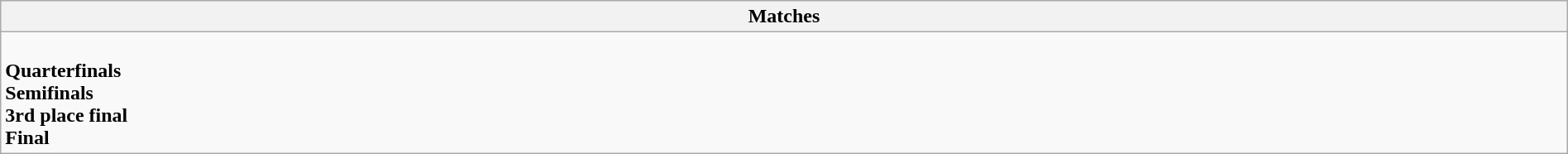<table class="wikitable collapsible collapsed" style="width:100%;">
<tr>
<th>Matches</th>
</tr>
<tr>
<td><br><strong>Quarterfinals</strong>



<br><strong>Semifinals</strong>

<br><strong>3rd place final</strong>
<br><strong>Final</strong>
</td>
</tr>
</table>
